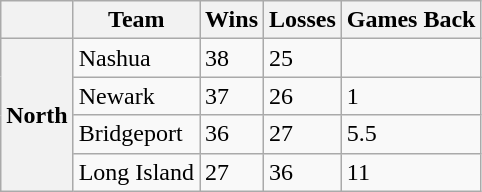<table class="wikitable">
<tr>
<th></th>
<th>Team</th>
<th>Wins</th>
<th>Losses</th>
<th>Games Back</th>
</tr>
<tr>
<th rowspan="4">North</th>
<td>Nashua</td>
<td>38</td>
<td>25</td>
<td> </td>
</tr>
<tr>
<td>Newark</td>
<td>37</td>
<td>26</td>
<td>1</td>
</tr>
<tr>
<td>Bridgeport</td>
<td>36</td>
<td>27</td>
<td>5.5</td>
</tr>
<tr>
<td>Long Island</td>
<td>27</td>
<td>36</td>
<td>11</td>
</tr>
</table>
